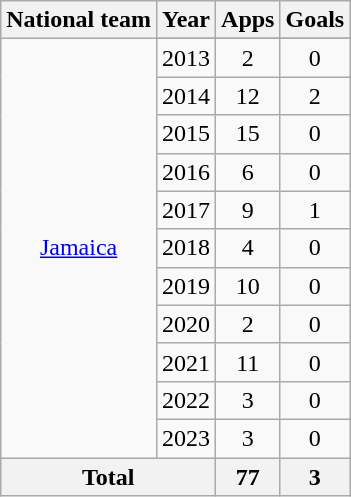<table class="wikitable" style="text-align:center">
<tr>
<th>National team</th>
<th>Year</th>
<th>Apps</th>
<th>Goals</th>
</tr>
<tr>
<td rowspan="12"><a href='#'>Jamaica</a></td>
</tr>
<tr>
<td>2013</td>
<td>2</td>
<td>0</td>
</tr>
<tr>
<td>2014</td>
<td>12</td>
<td>2</td>
</tr>
<tr>
<td>2015</td>
<td>15</td>
<td>0</td>
</tr>
<tr>
<td>2016</td>
<td>6</td>
<td>0</td>
</tr>
<tr>
<td>2017</td>
<td>9</td>
<td>1</td>
</tr>
<tr>
<td>2018</td>
<td>4</td>
<td>0</td>
</tr>
<tr>
<td>2019</td>
<td>10</td>
<td>0</td>
</tr>
<tr>
<td>2020</td>
<td>2</td>
<td>0</td>
</tr>
<tr>
<td>2021</td>
<td>11</td>
<td>0</td>
</tr>
<tr>
<td>2022</td>
<td>3</td>
<td>0</td>
</tr>
<tr>
<td>2023</td>
<td>3</td>
<td>0</td>
</tr>
<tr>
<th colspan=2>Total</th>
<th>77</th>
<th>3</th>
</tr>
</table>
